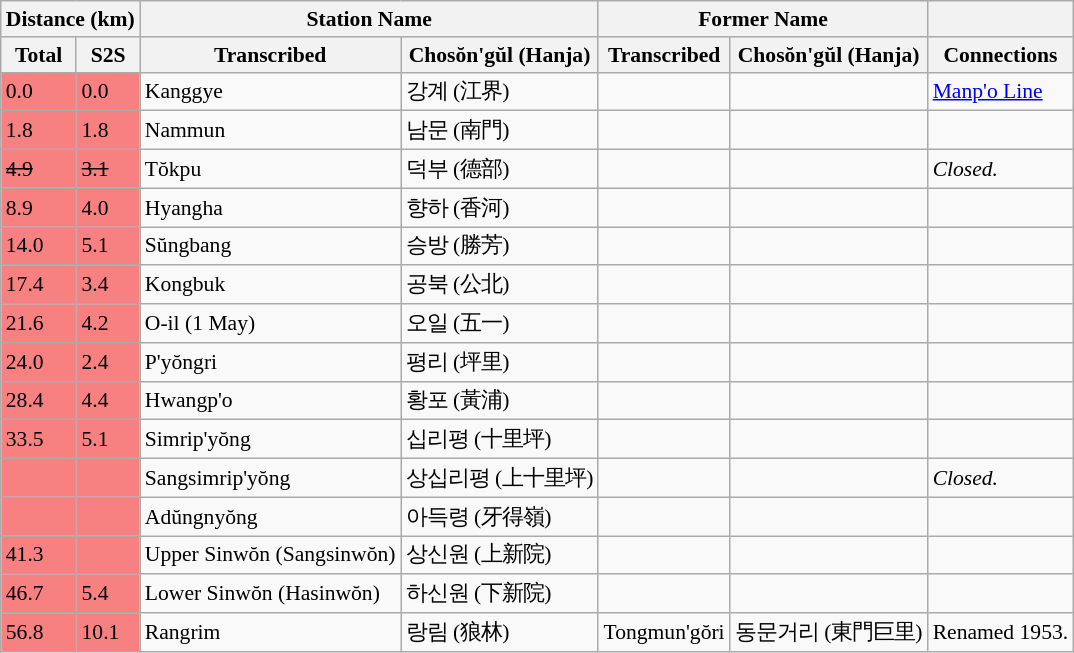<table class="wikitable" style="font-size:90%;">
<tr>
<th colspan="2">Distance (km)</th>
<th colspan="2">Station Name</th>
<th colspan="2">Former Name</th>
<th></th>
</tr>
<tr>
<th>Total</th>
<th>S2S</th>
<th>Transcribed</th>
<th>Chosŏn'gŭl (Hanja)</th>
<th>Transcribed</th>
<th>Chosŏn'gŭl (Hanja)</th>
<th>Connections</th>
</tr>
<tr>
<td bgcolor=#F78181>0.0</td>
<td bgcolor=#F78181>0.0</td>
<td>Kanggye</td>
<td>강계 (江界)</td>
<td></td>
<td></td>
<td><a href='#'>Manp'o Line</a></td>
</tr>
<tr>
<td bgcolor=#F78181>1.8</td>
<td bgcolor=#F78181>1.8</td>
<td>Nammun</td>
<td>남문 (南門)</td>
<td></td>
<td></td>
<td></td>
</tr>
<tr>
<td bgcolor=#F78181><del>4.9</del></td>
<td bgcolor=#F78181><del>3.1</del></td>
<td>Tŏkpu</td>
<td>덕부 (德部)</td>
<td></td>
<td></td>
<td><em>Closed.</em></td>
</tr>
<tr>
<td bgcolor=#F78181>8.9</td>
<td bgcolor=#F78181>4.0</td>
<td>Hyangha</td>
<td>향하 (香河)</td>
<td></td>
<td></td>
<td></td>
</tr>
<tr>
<td bgcolor=#F78181>14.0</td>
<td bgcolor=#F78181>5.1</td>
<td>Sŭngbang</td>
<td>승방 (勝芳)</td>
<td></td>
<td></td>
<td></td>
</tr>
<tr>
<td bgcolor=#F78181>17.4</td>
<td bgcolor=#F78181>3.4</td>
<td>Kongbuk</td>
<td>공북 (公北)</td>
<td></td>
<td></td>
<td></td>
</tr>
<tr>
<td bgcolor=#F78181>21.6</td>
<td bgcolor=#F78181>4.2</td>
<td>O-il (1 May)</td>
<td>오일 (五一)</td>
<td></td>
<td></td>
<td></td>
</tr>
<tr>
<td bgcolor=#F78181>24.0</td>
<td bgcolor=#F78181>2.4</td>
<td>P'yŏngri</td>
<td>평리 (坪里)</td>
<td></td>
<td></td>
<td></td>
</tr>
<tr>
<td bgcolor=#F78181>28.4</td>
<td bgcolor=#F78181>4.4</td>
<td>Hwangp'o</td>
<td>황포 (黃浦)</td>
<td></td>
<td></td>
<td></td>
</tr>
<tr>
<td bgcolor=#F78181>33.5</td>
<td bgcolor=#F78181>5.1</td>
<td>Simrip'yŏng</td>
<td>십리평 (十里坪)</td>
<td></td>
<td></td>
<td></td>
</tr>
<tr>
<td bgcolor=#F78181><del></del></td>
<td bgcolor=#F78181><del></del></td>
<td>Sangsimrip'yŏng</td>
<td>상십리평 (上十里坪)</td>
<td></td>
<td></td>
<td><em>Closed.</em></td>
</tr>
<tr>
<td bgcolor=#F78181></td>
<td bgcolor=#F78181></td>
<td>Adŭngnyŏng</td>
<td>아득령 (牙得嶺)</td>
<td></td>
<td></td>
<td></td>
</tr>
<tr>
<td bgcolor=#F78181>41.3</td>
<td bgcolor=#F78181></td>
<td>Upper Sinwŏn (Sangsinwŏn)</td>
<td>상신원 (上新院)</td>
<td></td>
<td></td>
<td></td>
</tr>
<tr>
<td bgcolor=#F78181>46.7</td>
<td bgcolor=#F78181>5.4</td>
<td>Lower Sinwŏn (Hasinwŏn)</td>
<td>하신원 (下新院)</td>
<td></td>
<td></td>
<td></td>
</tr>
<tr>
<td bgcolor=#F78181>56.8</td>
<td bgcolor=#F78181>10.1</td>
<td>Rangrim</td>
<td>랑림 (狼林)</td>
<td>Tongmun'gŏri</td>
<td>동문거리 (東門巨里)</td>
<td>Renamed 1953.</td>
</tr>
</table>
